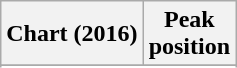<table class="wikitable sortable plainrowheaders">
<tr>
<th>Chart (2016)</th>
<th>Peak<br>position</th>
</tr>
<tr>
</tr>
<tr>
</tr>
</table>
